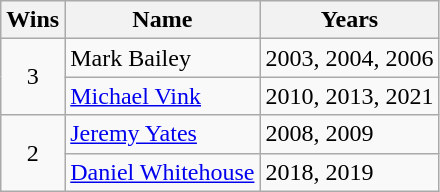<table class="wikitable plainrowheaders sortable">
<tr>
<th>Wins</th>
<th>Name</th>
<th>Years</th>
</tr>
<tr>
<td align=center rowspan=2>3</td>
<td> Mark Bailey</td>
<td align=left>2003, 2004, 2006</td>
</tr>
<tr>
<td> <a href='#'>Michael Vink</a></td>
<td align=left>2010, 2013, 2021</td>
</tr>
<tr>
<td align=center rowspan=2>2</td>
<td> <a href='#'>Jeremy Yates</a></td>
<td align=left>2008, 2009</td>
</tr>
<tr>
<td> <a href='#'>Daniel Whitehouse</a></td>
<td align=left>2018, 2019</td>
</tr>
</table>
